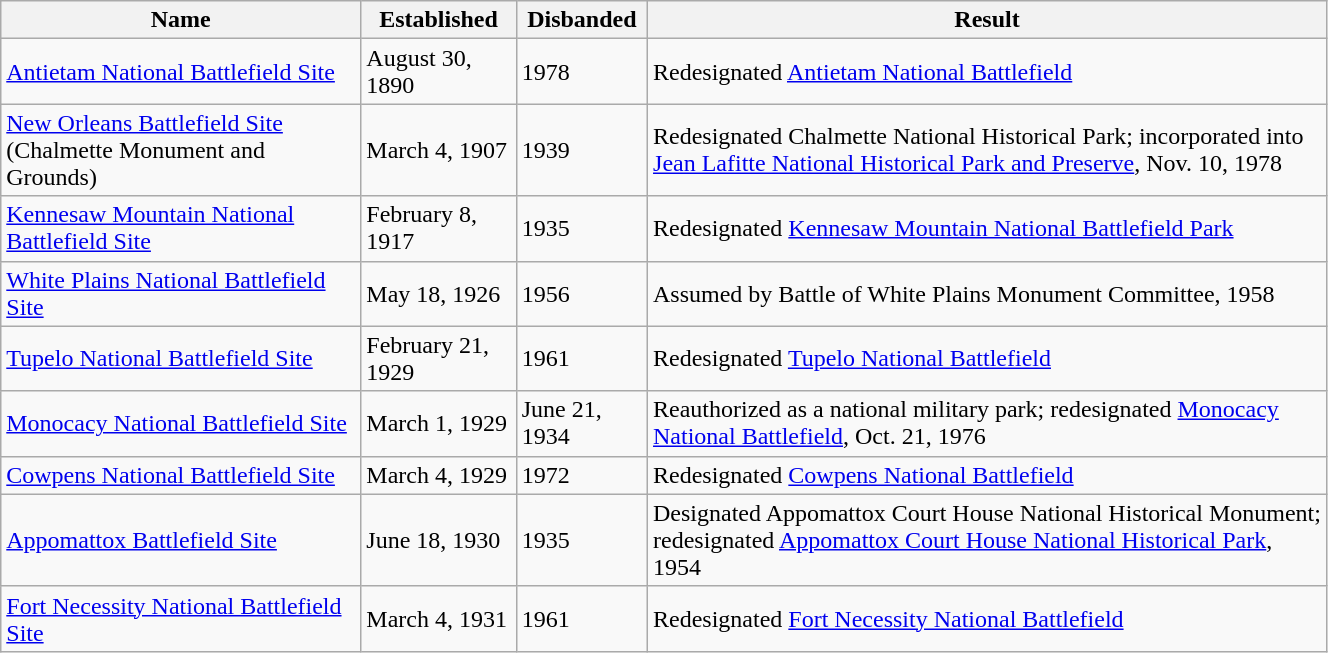<table class="wikitable" style="width:70%;">
<tr>
<th>Name</th>
<th>Established</th>
<th>Disbanded</th>
<th>Result</th>
</tr>
<tr>
<td><a href='#'>Antietam National Battlefield Site</a></td>
<td>August 30, 1890</td>
<td>1978</td>
<td>Redesignated <a href='#'>Antietam National Battlefield</a></td>
</tr>
<tr>
<td><a href='#'>New Orleans Battlefield Site</a> (Chalmette Monument and Grounds)</td>
<td>March 4, 1907</td>
<td>1939</td>
<td>Redesignated Chalmette National Historical Park; incorporated into <a href='#'>Jean Lafitte National Historical Park and Preserve</a>, Nov. 10, 1978</td>
</tr>
<tr>
<td><a href='#'>Kennesaw Mountain National Battlefield Site</a></td>
<td>February 8, 1917</td>
<td>1935</td>
<td>Redesignated <a href='#'>Kennesaw Mountain National Battlefield Park</a></td>
</tr>
<tr>
<td><a href='#'>White Plains National Battlefield Site</a></td>
<td>May 18, 1926</td>
<td>1956</td>
<td>Assumed by Battle of White Plains Monument Committee, 1958</td>
</tr>
<tr>
<td><a href='#'>Tupelo National Battlefield Site</a></td>
<td>February 21, 1929</td>
<td>1961</td>
<td>Redesignated <a href='#'>Tupelo National Battlefield</a></td>
</tr>
<tr>
<td><a href='#'>Monocacy National Battlefield Site</a></td>
<td>March 1, 1929</td>
<td>June 21, 1934</td>
<td>Reauthorized as a national military park; redesignated <a href='#'>Monocacy National Battlefield</a>, Oct. 21, 1976</td>
</tr>
<tr>
<td><a href='#'>Cowpens National Battlefield Site</a></td>
<td>March 4, 1929</td>
<td>1972</td>
<td>Redesignated <a href='#'>Cowpens National Battlefield</a></td>
</tr>
<tr>
<td><a href='#'>Appomattox Battlefield Site</a></td>
<td>June 18, 1930</td>
<td>1935</td>
<td>Designated Appomattox Court House National Historical Monument; redesignated <a href='#'>Appomattox Court House National Historical Park</a>, 1954</td>
</tr>
<tr>
<td><a href='#'>Fort Necessity National Battlefield Site</a></td>
<td>March 4, 1931</td>
<td>1961</td>
<td>Redesignated <a href='#'>Fort Necessity National Battlefield</a></td>
</tr>
</table>
